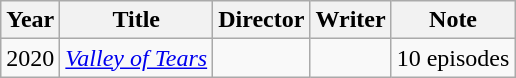<table class="wikitable">
<tr>
<th>Year</th>
<th>Title</th>
<th>Director</th>
<th>Writer</th>
<th>Note</th>
</tr>
<tr>
<td>2020</td>
<td><em><a href='#'>Valley of Tears</a></em></td>
<td></td>
<td></td>
<td>10 episodes</td>
</tr>
</table>
